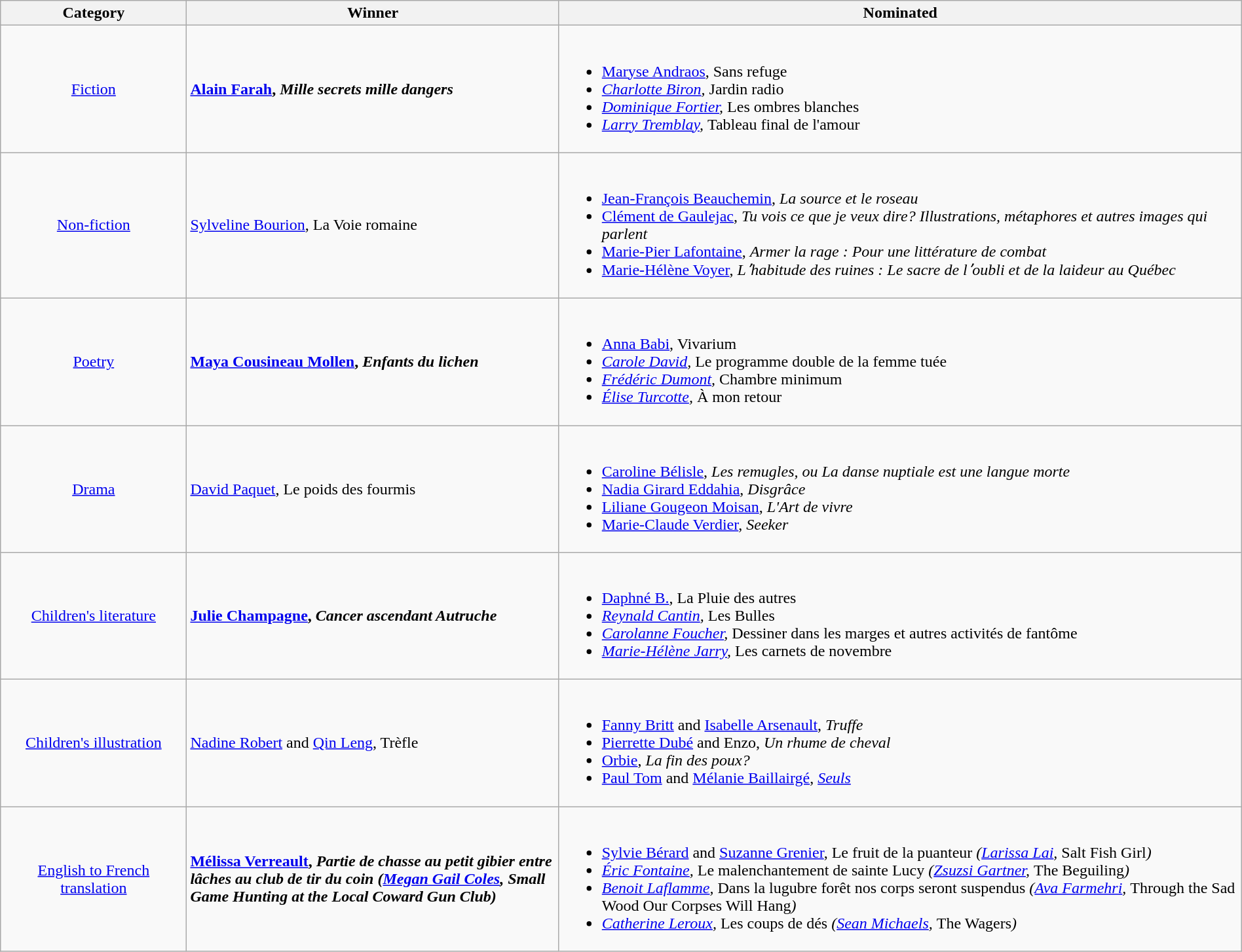<table class="wikitable" width="100%">
<tr>
<th width=15%>Category</th>
<th width=30%>Winner</th>
<th width=55%>Nominated</th>
</tr>
<tr>
<td align="center"><a href='#'>Fiction</a></td>
<td> <strong><a href='#'>Alain Farah</a>, <em>Mille secrets mille dangers<strong><em></td>
<td><br><ul><li><a href='#'>Maryse Andraos</a>, </em>Sans refuge<em></li><li><a href='#'>Charlotte Biron</a>, </em>Jardin radio<em></li><li><a href='#'>Dominique Fortier</a>, </em>Les ombres blanches<em></li><li><a href='#'>Larry Tremblay</a>, </em>Tableau final de l'amour<em></li></ul></td>
</tr>
<tr>
<td align="center"><a href='#'>Non-fiction</a></td>
<td> </strong><a href='#'>Sylveline Bourion</a>, </em>La Voie romaine</em></strong></td>
<td><br><ul><li><a href='#'>Jean-François Beauchemin</a>, <em>La source et le roseau</em></li><li><a href='#'>Clément de Gaulejac</a>, <em>Tu vois ce que je veux dire? Illustrations, métaphores et autres images qui parlent</em></li><li><a href='#'>Marie-Pier Lafontaine</a>, <em>Armer la rage : Pour une littérature de combat</em></li><li><a href='#'>Marie-Hélène Voyer</a>, <em>Lʼhabitude des ruines : Le sacre de lʼoubli et de la laideur au Québec</em></li></ul></td>
</tr>
<tr>
<td align="center"><a href='#'>Poetry</a></td>
<td> <strong><a href='#'>Maya Cousineau Mollen</a>, <em>Enfants du lichen<strong><em></td>
<td><br><ul><li><a href='#'>Anna Babi</a>, </em>Vivarium<em></li><li><a href='#'>Carole David</a>, </em>Le programme double de la femme tuée<em></li><li><a href='#'>Frédéric Dumont</a>, </em>Chambre minimum<em></li><li><a href='#'>Élise Turcotte</a>, </em>À mon retour<em></li></ul></td>
</tr>
<tr>
<td align="center"><a href='#'>Drama</a></td>
<td> </strong><a href='#'>David Paquet</a>, </em>Le poids des fourmis</em></strong></td>
<td><br><ul><li><a href='#'>Caroline Bélisle</a>, <em>Les remugles, ou La danse nuptiale est une langue morte</em></li><li><a href='#'>Nadia Girard Eddahia</a>, <em>Disgrâce</em></li><li><a href='#'>Liliane Gougeon Moisan</a>, <em>L'Art de vivre</em></li><li><a href='#'>Marie-Claude Verdier</a>, <em>Seeker</em></li></ul></td>
</tr>
<tr>
<td align="center"><a href='#'>Children's literature</a></td>
<td> <strong><a href='#'>Julie Champagne</a>, <em>Cancer ascendant Autruche<strong><em></td>
<td><br><ul><li><a href='#'>Daphné B.</a>, </em>La Pluie des autres<em></li><li><a href='#'>Reynald Cantin</a>, </em>Les Bulles<em></li><li><a href='#'>Carolanne Foucher</a>, </em>Dessiner dans les marges et autres activités de fantôme<em></li><li><a href='#'>Marie-Hélène Jarry</a>, </em>Les carnets de novembre<em></li></ul></td>
</tr>
<tr>
<td align="center"><a href='#'>Children's illustration</a></td>
<td> </strong><a href='#'>Nadine Robert</a> and <a href='#'>Qin Leng</a>, </em>Trèfle</em></strong></td>
<td><br><ul><li><a href='#'>Fanny Britt</a> and <a href='#'>Isabelle Arsenault</a>, <em>Truffe</em></li><li><a href='#'>Pierrette Dubé</a> and Enzo, <em>Un rhume de cheval</em></li><li><a href='#'>Orbie</a>, <em>La fin des poux?</em></li><li><a href='#'>Paul Tom</a> and <a href='#'>Mélanie Baillairgé</a>, <em><a href='#'>Seuls</a></em></li></ul></td>
</tr>
<tr>
<td align="center"><a href='#'>English to French translation</a></td>
<td> <strong><a href='#'>Mélissa Verreault</a>, <em>Partie de chasse au petit gibier entre lâches au club de tir du coin<strong><em> (<a href='#'>Megan Gail Coles</a>, </em>Small Game Hunting at the Local Coward Gun Club<em>)</td>
<td><br><ul><li><a href='#'>Sylvie Bérard</a> and <a href='#'>Suzanne Grenier</a>, </em>Le fruit de la puanteur<em> (<a href='#'>Larissa Lai</a>, </em>Salt Fish Girl<em>)</li><li><a href='#'>Éric Fontaine</a>, </em>Le malenchantement de sainte Lucy<em> (<a href='#'>Zsuzsi Gartner</a>, </em>The Beguiling<em>)</li><li><a href='#'>Benoit Laflamme</a>, </em>Dans la lugubre forêt nos corps seront suspendus<em> (<a href='#'>Ava Farmehri</a>, </em>Through the Sad Wood Our Corpses Will Hang<em>)</li><li><a href='#'>Catherine Leroux</a>, </em>Les coups de dés<em> (<a href='#'>Sean Michaels</a>, </em>The Wagers<em>)</li></ul></td>
</tr>
</table>
